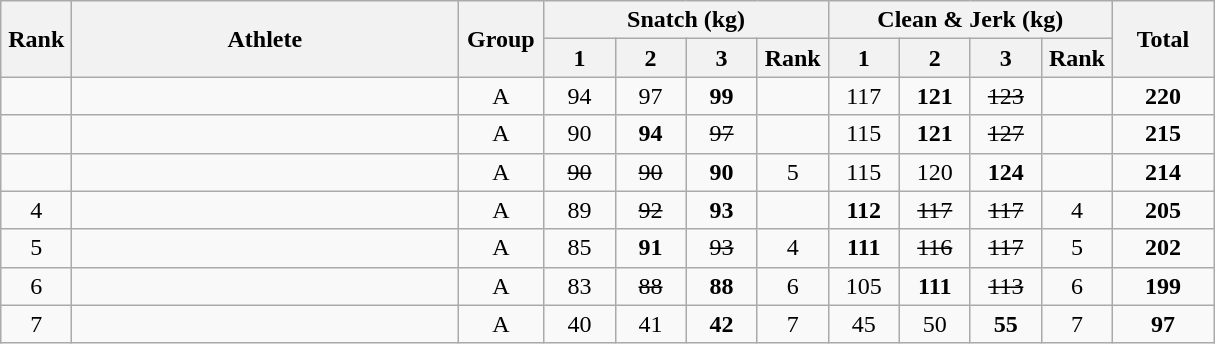<table class = "wikitable" style="text-align:center;">
<tr>
<th rowspan=2 width=40>Rank</th>
<th rowspan=2 width=250>Athlete</th>
<th rowspan=2 width=50>Group</th>
<th colspan=4>Snatch (kg)</th>
<th colspan=4>Clean & Jerk (kg)</th>
<th rowspan=2 width=60>Total</th>
</tr>
<tr>
<th width=40>1</th>
<th width=40>2</th>
<th width=40>3</th>
<th width=40>Rank</th>
<th width=40>1</th>
<th width=40>2</th>
<th width=40>3</th>
<th width=40>Rank</th>
</tr>
<tr>
<td></td>
<td align=left></td>
<td>A</td>
<td>94</td>
<td>97</td>
<td><strong>99</strong></td>
<td></td>
<td>117</td>
<td><strong>121</strong></td>
<td><s>123</s></td>
<td></td>
<td><strong>220</strong></td>
</tr>
<tr>
<td></td>
<td align=left></td>
<td>A</td>
<td>90</td>
<td><strong>94</strong></td>
<td><s>97</s></td>
<td></td>
<td>115</td>
<td><strong>121</strong></td>
<td><s>127</s></td>
<td></td>
<td><strong>215</strong></td>
</tr>
<tr>
<td></td>
<td align=left></td>
<td>A</td>
<td><s>90</s></td>
<td><s>90</s></td>
<td><strong>90</strong></td>
<td>5</td>
<td>115</td>
<td>120</td>
<td><strong>124</strong></td>
<td></td>
<td><strong>214</strong></td>
</tr>
<tr>
<td>4</td>
<td align=left></td>
<td>A</td>
<td>89</td>
<td><s>92</s></td>
<td><strong>93</strong></td>
<td></td>
<td><strong>112</strong></td>
<td><s>117</s></td>
<td><s>117</s></td>
<td>4</td>
<td><strong>205</strong></td>
</tr>
<tr>
<td>5</td>
<td align=left></td>
<td>A</td>
<td>85</td>
<td><strong>91</strong></td>
<td><s>93</s></td>
<td>4</td>
<td><strong>111</strong></td>
<td><s>116</s></td>
<td><s>117</s></td>
<td>5</td>
<td><strong>202</strong></td>
</tr>
<tr>
<td>6</td>
<td align=left></td>
<td>A</td>
<td>83</td>
<td><s>88</s></td>
<td><strong>88</strong></td>
<td>6</td>
<td>105</td>
<td><strong>111</strong></td>
<td><s>113</s></td>
<td>6</td>
<td><strong>199</strong></td>
</tr>
<tr>
<td>7</td>
<td align=left></td>
<td>A</td>
<td>40</td>
<td>41</td>
<td><strong>42</strong></td>
<td>7</td>
<td>45</td>
<td>50</td>
<td><strong>55</strong></td>
<td>7</td>
<td><strong>97</strong></td>
</tr>
</table>
